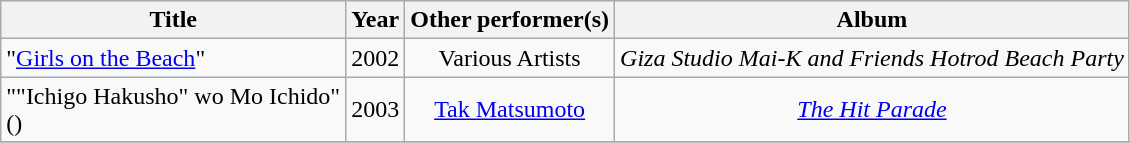<table class="wikitable plainrowheaders" style="text-align:center;">
<tr>
<th scope="col">Title</th>
<th scope="col">Year</th>
<th scope="col">Other performer(s)</th>
<th scope="col">Album</th>
</tr>
<tr>
<td align="left">"<a href='#'>Girls on the Beach</a>"</td>
<td>2002</td>
<td rowspan="1">Various Artists</td>
<td><em>Giza Studio Mai-K and Friends Hotrod Beach Party</em></td>
</tr>
<tr>
<td align="left">""Ichigo Hakusho" wo Mo Ichido"<br>()</td>
<td>2003</td>
<td><a href='#'>Tak Matsumoto</a></td>
<td><em><a href='#'>The Hit Parade</a></em></td>
</tr>
<tr>
</tr>
</table>
